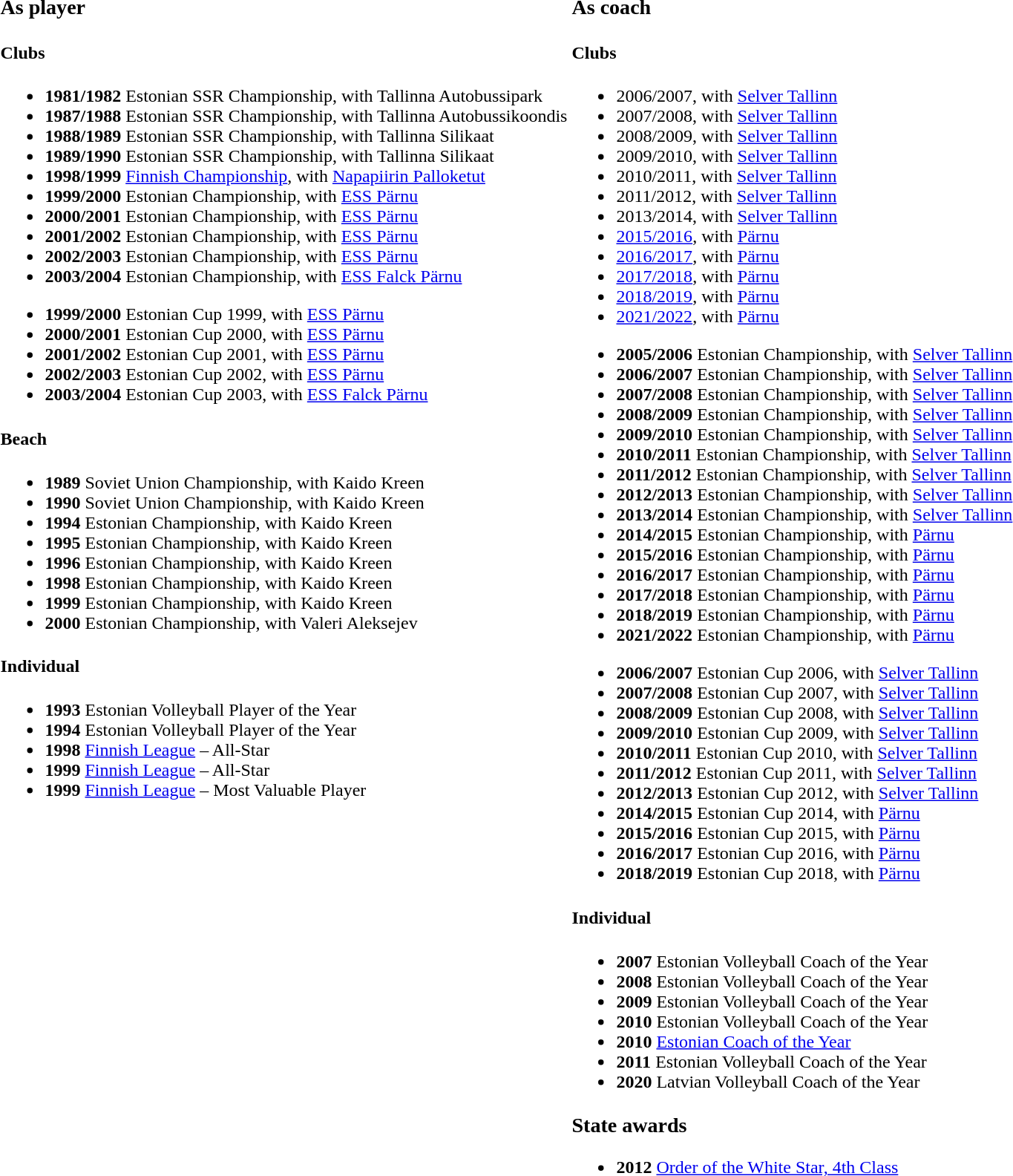<table>
<tr style="vertical-align: top;">
<td><br><h3>As player</h3><h4>Clubs</h4><ul><li><strong>1981/1982</strong>  Estonian SSR Championship, with Tallinna Autobussipark</li><li><strong>1987/1988</strong>  Estonian SSR Championship, with Tallinna Autobussikoondis</li><li><strong>1988/1989</strong>  Estonian SSR Championship, with Tallinna Silikaat</li><li><strong>1989/1990</strong>  Estonian SSR Championship, with Tallinna Silikaat</li><li><strong>1998/1999</strong>  <a href='#'>Finnish Championship</a>, with <a href='#'>Napapiirin Palloketut</a></li><li><strong>1999/2000</strong>  Estonian Championship, with <a href='#'>ESS Pärnu</a></li><li><strong>2000/2001</strong>  Estonian Championship, with <a href='#'>ESS Pärnu</a></li><li><strong>2001/2002</strong>  Estonian Championship, with <a href='#'>ESS Pärnu</a></li><li><strong>2002/2003</strong>  Estonian Championship, with <a href='#'>ESS Pärnu</a></li><li><strong>2003/2004</strong>  Estonian Championship, with <a href='#'>ESS Falck Pärnu</a></li></ul><ul><li><strong>1999/2000</strong>  Estonian Cup 1999, with <a href='#'>ESS Pärnu</a></li><li><strong>2000/2001</strong>  Estonian Cup 2000, with <a href='#'>ESS Pärnu</a></li><li><strong>2001/2002</strong>  Estonian Cup 2001, with <a href='#'>ESS Pärnu</a></li><li><strong>2002/2003</strong>  Estonian Cup 2002, with <a href='#'>ESS Pärnu</a></li><li><strong>2003/2004</strong>  Estonian Cup 2003, with <a href='#'>ESS Falck Pärnu</a></li></ul><h4>Beach</h4><ul><li><strong>1989</strong>  Soviet Union Championship, with Kaido Kreen</li><li><strong>1990</strong>  Soviet Union Championship, with Kaido Kreen</li><li><strong>1994</strong>  Estonian Championship, with Kaido Kreen</li><li><strong>1995</strong>  Estonian Championship, with Kaido Kreen</li><li><strong>1996</strong>  Estonian Championship, with Kaido Kreen</li><li><strong>1998</strong>  Estonian Championship, with Kaido Kreen</li><li><strong>1999</strong>  Estonian Championship, with Kaido Kreen</li><li><strong>2000</strong>  Estonian Championship, with Valeri Aleksejev</li></ul><h4>Individual</h4><ul><li><strong>1993</strong> Estonian Volleyball Player of the Year</li><li><strong>1994</strong> Estonian Volleyball Player of the Year</li><li><strong>1998</strong> <a href='#'>Finnish League</a> – All-Star</li><li><strong>1999</strong> <a href='#'>Finnish League</a> – All-Star</li><li><strong>1999</strong> <a href='#'>Finnish League</a> – Most Valuable Player</li></ul></td>
<td><br><h3>As coach</h3><h4>Clubs</h4><ul><li> 2006/2007, with <a href='#'>Selver Tallinn</a></li><li> 2007/2008, with <a href='#'>Selver Tallinn</a></li><li> 2008/2009, with <a href='#'>Selver Tallinn</a></li><li> 2009/2010, with <a href='#'>Selver Tallinn</a></li><li> 2010/2011, with <a href='#'>Selver Tallinn</a></li><li> 2011/2012, with <a href='#'>Selver Tallinn</a></li><li> 2013/2014, with <a href='#'>Selver Tallinn</a></li><li> <a href='#'>2015/2016</a>, with <a href='#'>Pärnu</a></li><li> <a href='#'>2016/2017</a>, with <a href='#'>Pärnu</a></li><li> <a href='#'>2017/2018</a>, with <a href='#'>Pärnu</a></li><li> <a href='#'>2018/2019</a>, with <a href='#'>Pärnu</a></li><li> <a href='#'>2021/2022</a>, with <a href='#'>Pärnu</a></li></ul><ul><li><strong>2005/2006</strong>  Estonian Championship, with <a href='#'>Selver Tallinn</a></li><li><strong>2006/2007</strong>  Estonian Championship, with <a href='#'>Selver Tallinn</a></li><li><strong>2007/2008</strong>  Estonian Championship, with <a href='#'>Selver Tallinn</a></li><li><strong>2008/2009</strong>  Estonian Championship, with <a href='#'>Selver Tallinn</a></li><li><strong>2009/2010</strong>  Estonian Championship, with <a href='#'>Selver Tallinn</a></li><li><strong>2010/2011</strong>  Estonian Championship, with <a href='#'>Selver Tallinn</a></li><li><strong>2011/2012</strong>  Estonian Championship, with <a href='#'>Selver Tallinn</a></li><li><strong>2012/2013</strong>  Estonian Championship, with <a href='#'>Selver Tallinn</a></li><li><strong>2013/2014</strong>  Estonian Championship, with <a href='#'>Selver Tallinn</a></li><li><strong>2014/2015</strong>  Estonian Championship, with <a href='#'>Pärnu</a></li><li><strong>2015/2016</strong>  Estonian Championship, with <a href='#'>Pärnu</a></li><li><strong>2016/2017</strong>  Estonian Championship, with <a href='#'>Pärnu</a></li><li><strong>2017/2018</strong>  Estonian Championship, with <a href='#'>Pärnu</a></li><li><strong>2018/2019</strong>  Estonian Championship, with <a href='#'>Pärnu</a></li><li><strong>2021/2022</strong>  Estonian Championship, with <a href='#'>Pärnu</a></li></ul><ul><li><strong>2006/2007</strong>  Estonian Cup 2006, with <a href='#'>Selver Tallinn</a></li><li><strong>2007/2008</strong>  Estonian Cup 2007, with <a href='#'>Selver Tallinn</a></li><li><strong>2008/2009</strong>  Estonian Cup 2008, with <a href='#'>Selver Tallinn</a></li><li><strong>2009/2010</strong>  Estonian Cup 2009, with <a href='#'>Selver Tallinn</a></li><li><strong>2010/2011</strong>  Estonian Cup 2010, with <a href='#'>Selver Tallinn</a></li><li><strong>2011/2012</strong>  Estonian Cup 2011, with <a href='#'>Selver Tallinn</a></li><li><strong>2012/2013</strong>  Estonian Cup 2012, with <a href='#'>Selver Tallinn</a></li><li><strong>2014/2015</strong>  Estonian Cup 2014, with <a href='#'>Pärnu</a></li><li><strong>2015/2016</strong>  Estonian Cup 2015, with <a href='#'>Pärnu</a></li><li><strong>2016/2017</strong>  Estonian Cup 2016, with <a href='#'>Pärnu</a></li><li><strong>2018/2019</strong>  Estonian Cup 2018, with <a href='#'>Pärnu</a></li></ul><h4>Individual</h4><ul><li><strong>2007</strong> Estonian Volleyball Coach of the Year</li><li><strong>2008</strong> Estonian Volleyball Coach of the Year</li><li><strong>2009</strong> Estonian Volleyball Coach of the Year</li><li><strong>2010</strong> Estonian Volleyball Coach of the Year</li><li><strong>2010</strong> <a href='#'>Estonian Coach of the Year</a></li><li><strong>2011</strong> Estonian Volleyball Coach of the Year</li><li><strong>2020</strong> Latvian Volleyball Coach of the Year</li></ul><h3>State awards</h3><ul><li><strong>2012</strong>  <a href='#'>Order of the White Star, 4th Class</a></li></ul></td>
</tr>
</table>
